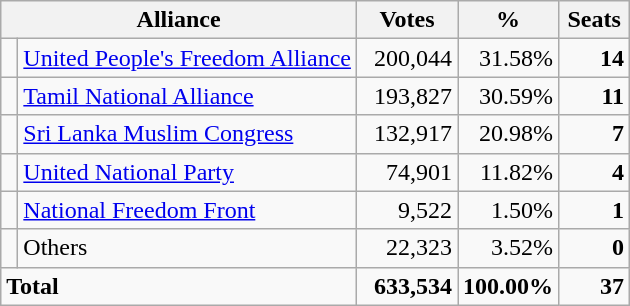<table class="wikitable" border="1" style="text-align:right;">
<tr>
<th colspan=2>Alliance</th>
<th width="60">Votes</th>
<th width="50">%</th>
<th width="40">Seats</th>
</tr>
<tr>
<td bgcolor=> </td>
<td align=left><a href='#'>United People's Freedom Alliance</a></td>
<td>200,044</td>
<td>31.58%</td>
<td><strong>14</strong></td>
</tr>
<tr>
<td bgcolor=> </td>
<td align=left><a href='#'>Tamil National Alliance</a></td>
<td>193,827</td>
<td>30.59%</td>
<td><strong>11</strong></td>
</tr>
<tr>
<td bgcolor=> </td>
<td align=left><a href='#'>Sri Lanka Muslim Congress</a></td>
<td>132,917</td>
<td>20.98%</td>
<td><strong>7</strong></td>
</tr>
<tr>
<td bgcolor=> </td>
<td align=left><a href='#'>United National Party</a></td>
<td>74,901</td>
<td>11.82%</td>
<td><strong>4</strong></td>
</tr>
<tr>
<td></td>
<td align=left><a href='#'>National Freedom Front</a></td>
<td>9,522</td>
<td>1.50%</td>
<td><strong>1</strong></td>
</tr>
<tr>
<td></td>
<td align=left>Others</td>
<td>22,323</td>
<td>3.52%</td>
<td><strong>0</strong></td>
</tr>
<tr>
<td colspan=2 align=left><strong>Total</strong></td>
<td><strong>633,534</strong></td>
<td><strong>100.00%</strong></td>
<td><strong>37</strong></td>
</tr>
</table>
